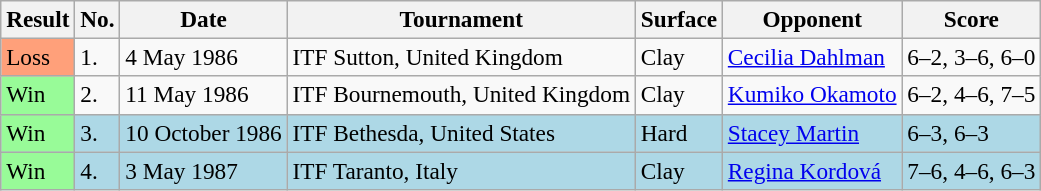<table class="sortable wikitable" style="font-size:97%;">
<tr>
<th>Result</th>
<th>No.</th>
<th>Date</th>
<th>Tournament</th>
<th>Surface</th>
<th>Opponent</th>
<th>Score</th>
</tr>
<tr>
<td style="background:#ffa07a;">Loss</td>
<td>1.</td>
<td>4 May 1986</td>
<td>ITF Sutton, United Kingdom</td>
<td>Clay</td>
<td> <a href='#'>Cecilia Dahlman</a></td>
<td>6–2, 3–6, 6–0</td>
</tr>
<tr>
<td style="background:#98fb98;">Win</td>
<td>2.</td>
<td>11 May 1986</td>
<td>ITF Bournemouth, United Kingdom</td>
<td>Clay</td>
<td> <a href='#'>Kumiko Okamoto</a></td>
<td>6–2, 4–6, 7–5</td>
</tr>
<tr bgcolor=lightblue>
<td style="background:#98fb98;">Win</td>
<td>3.</td>
<td>10 October 1986</td>
<td>ITF Bethesda, United States</td>
<td>Hard</td>
<td> <a href='#'>Stacey Martin</a></td>
<td>6–3, 6–3</td>
</tr>
<tr bgcolor=lightblue>
<td style="background:#98fb98;">Win</td>
<td>4.</td>
<td>3 May 1987</td>
<td>ITF Taranto, Italy</td>
<td>Clay</td>
<td> <a href='#'>Regina Kordová</a></td>
<td>7–6, 4–6, 6–3</td>
</tr>
</table>
